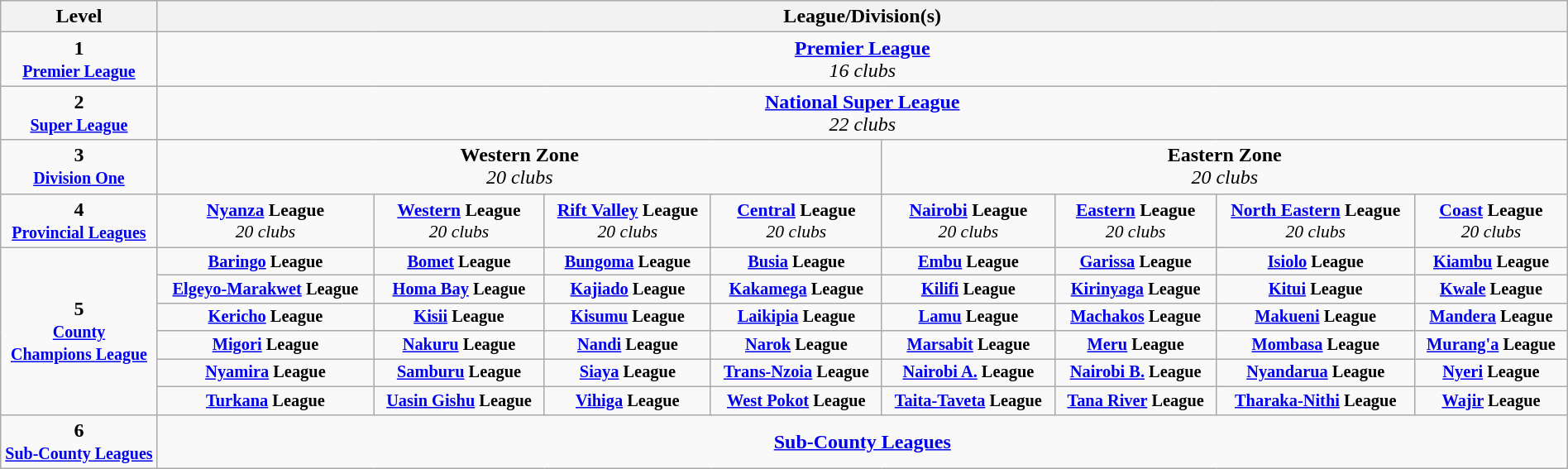<table class="wikitable" align="center" style="width: 100%; text-align: center;">
<tr>
<th width="10%">Level</th>
<th colspan="64">League/Division(s)</th>
</tr>
<tr>
<td><strong>1</strong><br><small><strong><a href='#'>Premier League</a></strong></small></td>
<td colspan="64"><strong><a href='#'>Premier League</a></strong><br><em>16 clubs</em></td>
</tr>
<tr>
<td><strong>2</strong><br><small><strong><a href='#'>Super League</a></strong></small></td>
<td colspan="64"><strong><a href='#'>National Super League</a></strong><br><em>22 clubs</em></td>
</tr>
<tr>
<td><strong>3</strong><br><small><strong><a href='#'>Division One</a></strong></small></td>
<td colspan="32"><strong>Western Zone</strong><br><em>20 clubs</em></td>
<td colspan="32"><strong>Eastern Zone</strong><br><em>20 clubs</em></td>
</tr>
<tr>
<td><strong>4</strong><br><small><strong><a href='#'>Provincial Leagues</a></strong></small></td>
<td style="font-size: 90%;" colspan="8"><strong><a href='#'>Nyanza</a> League</strong><br><em>20 clubs</em></td>
<td style="font-size: 90%;" colspan="8"><strong><a href='#'>Western</a> League</strong><br><em>20 clubs</em></td>
<td style="font-size: 90%;" colspan="8"><strong><a href='#'>Rift Valley</a> League</strong><br><em>20 clubs</em></td>
<td style="font-size: 90%;" colspan="8"><strong><a href='#'>Central</a> League</strong><br><em>20 clubs</em></td>
<td style="font-size: 90%;" colspan="8"><strong><a href='#'>Nairobi</a> League</strong><br><em>20 clubs</em></td>
<td style="font-size: 90%;" colspan="8"><strong><a href='#'>Eastern</a> League</strong><br><em>20 clubs</em></td>
<td style="font-size: 90%;" colspan="8"><strong><a href='#'>North Eastern</a> League</strong><br><em>20 clubs</em></td>
<td style="font-size: 90%;" colspan="8"><strong><a href='#'>Coast</a> League</strong><br><em>20 clubs</em></td>
</tr>
<tr>
<td rowspan="6"><strong>5</strong><br><small><strong><a href='#'>County<br>Champions League</a></strong></small></td>
<td style="font-size: 85%;" colspan="8"><strong><a href='#'>Baringo</a> League</strong></td>
<td style="font-size: 85%;" colspan="8"><strong><a href='#'>Bomet</a> League</strong></td>
<td style="font-size: 85%;" colspan="8"><strong><a href='#'>Bungoma</a> League</strong></td>
<td style="font-size: 85%;" colspan="8"><strong><a href='#'>Busia</a> League</strong></td>
<td style="font-size: 85%;" colspan="8"><strong><a href='#'>Embu</a> League</strong></td>
<td style="font-size: 85%;" colspan="8"><strong><a href='#'>Garissa</a> League</strong></td>
<td style="font-size: 85%;" colspan="8"><strong><a href='#'>Isiolo</a> League</strong></td>
<td style="font-size: 85%;" colspan="8"><strong><a href='#'>Kiambu</a> League</strong></td>
</tr>
<tr>
<td style="font-size: 85%;" colspan="8"><strong><a href='#'>Elgeyo-Marakwet</a> League</strong></td>
<td style="font-size: 85%;" colspan="8"><strong><a href='#'>Homa Bay</a> League</strong></td>
<td style="font-size: 85%;" colspan="8"><strong><a href='#'>Kajiado</a> League</strong></td>
<td style="font-size: 85%;" colspan="8"><strong><a href='#'>Kakamega</a> League</strong></td>
<td style="font-size: 85%;" colspan="8"><strong><a href='#'>Kilifi</a> League</strong></td>
<td style="font-size: 85%;" colspan="8"><strong><a href='#'>Kirinyaga</a> League</strong></td>
<td style="font-size: 85%;" colspan="8"><strong><a href='#'>Kitui</a> League</strong></td>
<td style="font-size: 85%;" colspan="8"><strong><a href='#'>Kwale</a> League</strong></td>
</tr>
<tr>
<td style="font-size: 85%;" colspan="8"><strong><a href='#'>Kericho</a> League</strong></td>
<td style="font-size: 85%;" colspan="8"><strong><a href='#'>Kisii</a> League</strong></td>
<td style="font-size: 85%;" colspan="8"><strong><a href='#'>Kisumu</a> League</strong></td>
<td style="font-size: 85%;" colspan="8"><strong><a href='#'>Laikipia</a> League</strong></td>
<td style="font-size: 85%;" colspan="8"><strong><a href='#'>Lamu</a> League</strong></td>
<td style="font-size: 85%;" colspan="8"><strong><a href='#'>Machakos</a> League</strong></td>
<td style="font-size: 85%;" colspan="8"><strong><a href='#'>Makueni</a> League</strong></td>
<td style="font-size: 85%;" colspan="8"><strong><a href='#'>Mandera</a> League</strong></td>
</tr>
<tr>
<td style="font-size: 85%;" colspan="8"><strong><a href='#'>Migori</a> League</strong></td>
<td style="font-size: 85%;" colspan="8"><strong><a href='#'>Nakuru</a> League</strong></td>
<td style="font-size: 85%;" colspan="8"><strong><a href='#'>Nandi</a> League</strong></td>
<td style="font-size: 85%;" colspan="8"><strong><a href='#'>Narok</a> League</strong></td>
<td style="font-size: 85%;" colspan="8"><strong><a href='#'>Marsabit</a> League</strong></td>
<td style="font-size: 85%;" colspan="8"><strong><a href='#'>Meru</a> League</strong></td>
<td style="font-size: 85%;" colspan="8"><strong><a href='#'>Mombasa</a> League</strong></td>
<td style="font-size: 85%;" colspan="8"><strong><a href='#'>Murang'a</a> League</strong></td>
</tr>
<tr>
<td style="font-size: 85%;" colspan="8"><strong><a href='#'>Nyamira</a> League</strong></td>
<td style="font-size: 85%;" colspan="8"><strong><a href='#'>Samburu</a> League</strong></td>
<td style="font-size: 85%;" colspan="8"><strong><a href='#'>Siaya</a> League</strong></td>
<td style="font-size: 85%;" colspan="8"><strong><a href='#'>Trans-Nzoia</a> League</strong></td>
<td style="font-size: 85%;" colspan="8"><strong><a href='#'>Nairobi A.</a> League</strong></td>
<td style="font-size: 85%;" colspan="8"><strong><a href='#'>Nairobi B.</a> League</strong></td>
<td style="font-size: 85%;" colspan="8"><strong><a href='#'>Nyandarua</a> League</strong></td>
<td style="font-size: 85%;" colspan="8"><strong><a href='#'>Nyeri</a> League</strong></td>
</tr>
<tr>
<td style="font-size: 85%;" colspan="8"><strong><a href='#'>Turkana</a> League</strong></td>
<td style="font-size: 85%;" colspan="8"><strong><a href='#'>Uasin Gishu</a> League</strong></td>
<td style="font-size: 85%;" colspan="8"><strong><a href='#'>Vihiga</a> League</strong></td>
<td style="font-size: 85%;" colspan="8"><strong><a href='#'>West Pokot</a> League</strong></td>
<td style="font-size: 85%;" colspan="8"><strong><a href='#'>Taita-Taveta</a> League</strong></td>
<td style="font-size: 85%;" colspan="8"><strong><a href='#'>Tana River</a> League</strong></td>
<td style="font-size: 85%;" colspan="8"><strong><a href='#'>Tharaka-Nithi</a> League</strong></td>
<td style="font-size: 85%;" colspan="8"><strong><a href='#'>Wajir</a> League</strong></td>
</tr>
<tr>
<td><strong>6</strong><br><small><strong><a href='#'>Sub-County Leagues</a></strong></small></td>
<td colspan="64"><strong><a href='#'>Sub-County Leagues</a></strong></td>
</tr>
</table>
